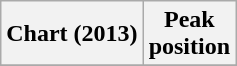<table class="wikitable plainrowheaders" style="text-align:center">
<tr>
<th scope="col">Chart (2013)</th>
<th scope="col">Peak<br>position</th>
</tr>
<tr>
</tr>
</table>
